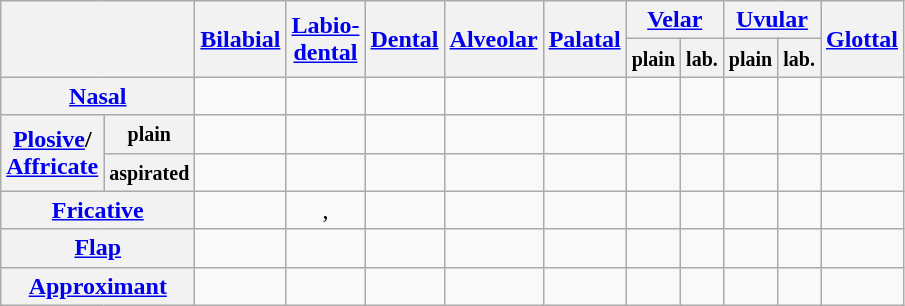<table class="wikitable">
<tr>
<th colspan="2" rowspan="2"></th>
<th rowspan="2"><a href='#'>Bilabial</a></th>
<th rowspan="2"><a href='#'>Labio-<br>dental</a></th>
<th rowspan="2"><a href='#'>Dental</a></th>
<th rowspan="2"><a href='#'>Alveolar</a></th>
<th rowspan="2"><a href='#'>Palatal</a></th>
<th colspan="2"><a href='#'>Velar</a></th>
<th colspan="2"><a href='#'>Uvular</a></th>
<th rowspan="2"><a href='#'>Glottal</a></th>
</tr>
<tr>
<th><small>plain</small></th>
<th><small>lab.</small></th>
<th><small>plain</small></th>
<th><small>lab.</small></th>
</tr>
<tr align="center">
<th colspan="2"><a href='#'>Nasal</a></th>
<td></td>
<td></td>
<td></td>
<td></td>
<td></td>
<td></td>
<td></td>
<td></td>
<td></td>
<td></td>
</tr>
<tr align="center">
<th rowspan="2"><a href='#'>Plosive</a>/<br><a href='#'>Affricate</a></th>
<th><small>plain</small></th>
<td></td>
<td></td>
<td></td>
<td></td>
<td></td>
<td></td>
<td></td>
<td></td>
<td></td>
<td></td>
</tr>
<tr align="center">
<th><small>aspirated</small></th>
<td></td>
<td></td>
<td></td>
<td></td>
<td></td>
<td></td>
<td></td>
<td></td>
<td></td>
<td></td>
</tr>
<tr align="center">
<th colspan="2"><a href='#'>Fricative</a></th>
<td></td>
<td>, </td>
<td></td>
<td></td>
<td></td>
<td></td>
<td></td>
<td></td>
<td></td>
<td></td>
</tr>
<tr align="center">
<th colspan="2"><a href='#'>Flap</a></th>
<td></td>
<td></td>
<td></td>
<td></td>
<td></td>
<td></td>
<td></td>
<td></td>
<td></td>
<td></td>
</tr>
<tr align="center">
<th colspan="2"><a href='#'>Approximant</a></th>
<td></td>
<td></td>
<td></td>
<td></td>
<td></td>
<td></td>
<td></td>
<td></td>
<td></td>
<td></td>
</tr>
</table>
